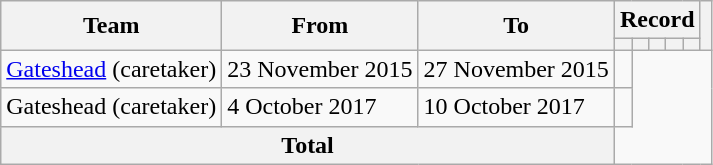<table class=wikitable style="text-align: center">
<tr>
<th rowspan=2>Team</th>
<th rowspan=2>From</th>
<th rowspan=2>To</th>
<th colspan=5>Record</th>
<th rowspan=2></th>
</tr>
<tr>
<th></th>
<th></th>
<th></th>
<th></th>
<th></th>
</tr>
<tr>
<td align=left><a href='#'>Gateshead</a> (caretaker)</td>
<td align=left>23 November 2015</td>
<td align=left>27 November 2015<br></td>
<td></td>
</tr>
<tr>
<td align=left>Gateshead (caretaker)</td>
<td align=left>4 October 2017</td>
<td align=left>10 October 2017<br></td>
<td></td>
</tr>
<tr>
<th colspan=3>Total<br></th>
</tr>
</table>
